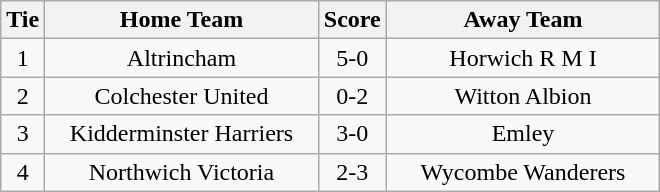<table class="wikitable" style="text-align:center;">
<tr>
<th width=20>Tie</th>
<th width=175>Home Team</th>
<th width=20>Score</th>
<th width=175>Away Team</th>
</tr>
<tr>
<td>1</td>
<td>Altrincham</td>
<td>5-0</td>
<td>Horwich R M I</td>
</tr>
<tr>
<td>2</td>
<td>Colchester United</td>
<td>0-2</td>
<td>Witton Albion</td>
</tr>
<tr>
<td>3</td>
<td>Kidderminster Harriers</td>
<td>3-0</td>
<td>Emley</td>
</tr>
<tr>
<td>4</td>
<td>Northwich Victoria</td>
<td>2-3</td>
<td>Wycombe Wanderers</td>
</tr>
</table>
